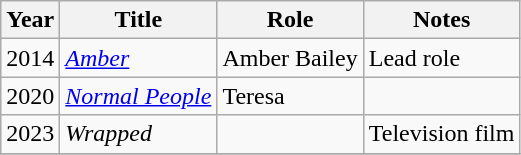<table class="wikitable sortable">
<tr>
<th>Year</th>
<th>Title</th>
<th>Role</th>
<th class="unsortable">Notes</th>
</tr>
<tr>
<td>2014</td>
<td><em><a href='#'>Amber</a></em></td>
<td>Amber Bailey</td>
<td>Lead role</td>
</tr>
<tr>
<td>2020</td>
<td><em><a href='#'>Normal People</a></em></td>
<td>Teresa</td>
<td></td>
</tr>
<tr>
<td>2023</td>
<td><em>Wrapped</em></td>
<td></td>
<td>Television film</td>
</tr>
<tr>
</tr>
</table>
